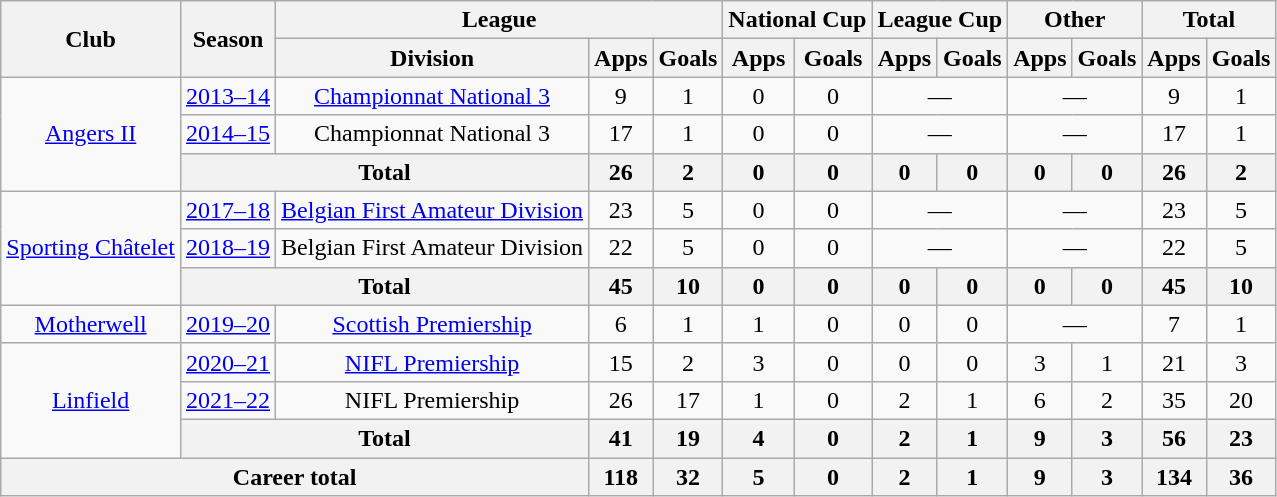<table class="wikitable" style="text-align: center">
<tr>
<th rowspan="2">Club</th>
<th rowspan="2">Season</th>
<th colspan="3">League</th>
<th colspan="2">National Cup</th>
<th colspan="2">League Cup</th>
<th colspan="2">Other</th>
<th colspan="2">Total</th>
</tr>
<tr>
<th>Division</th>
<th>Apps</th>
<th>Goals</th>
<th>Apps</th>
<th>Goals</th>
<th>Apps</th>
<th>Goals</th>
<th>Apps</th>
<th>Goals</th>
<th>Apps</th>
<th>Goals</th>
</tr>
<tr>
<td rowspan="3"><a href='#'>Angers II</a></td>
<td><a href='#'>2013–14</a></td>
<td><a href='#'>Championnat National 3</a></td>
<td>9</td>
<td>1</td>
<td>0</td>
<td>0</td>
<td colspan="2">—</td>
<td colspan="2">—</td>
<td>9</td>
<td>1</td>
</tr>
<tr>
<td><a href='#'>2014–15</a></td>
<td>Championnat National 3</td>
<td>17</td>
<td>1</td>
<td>0</td>
<td>0</td>
<td colspan="2">—</td>
<td colspan="2">—</td>
<td>17</td>
<td>1</td>
</tr>
<tr>
<th colspan="2">Total</th>
<th>26</th>
<th>2</th>
<th>0</th>
<th>0</th>
<th>0</th>
<th>0</th>
<th>0</th>
<th>0</th>
<th>26</th>
<th>2</th>
</tr>
<tr>
<td rowspan="3"><a href='#'>Sporting Châtelet</a></td>
<td><a href='#'>2017–18</a></td>
<td><a href='#'>Belgian First Amateur Division</a></td>
<td>23</td>
<td>5</td>
<td>0</td>
<td>0</td>
<td colspan="2">—</td>
<td colspan="2">—</td>
<td>23</td>
<td>5</td>
</tr>
<tr>
<td><a href='#'>2018–19</a></td>
<td>Belgian First Amateur Division</td>
<td>22</td>
<td>5</td>
<td>0</td>
<td>0</td>
<td colspan="2">—</td>
<td colspan="2">—</td>
<td>22</td>
<td>5</td>
</tr>
<tr>
<th colspan="2">Total</th>
<th>45</th>
<th>10</th>
<th>0</th>
<th>0</th>
<th>0</th>
<th>0</th>
<th>0</th>
<th>0</th>
<th>45</th>
<th>10</th>
</tr>
<tr>
<td><a href='#'>Motherwell</a></td>
<td><a href='#'>2019–20</a></td>
<td><a href='#'>Scottish Premiership</a></td>
<td>6</td>
<td>1</td>
<td>1</td>
<td>0</td>
<td>0</td>
<td>0</td>
<td colspan=2>—</td>
<td>7</td>
<td>1</td>
</tr>
<tr>
<td rowspan="3"><a href='#'>Linfield</a></td>
<td><a href='#'>2020–21</a></td>
<td><a href='#'>NIFL Premiership</a></td>
<td>15</td>
<td>2</td>
<td>3</td>
<td>0</td>
<td>0</td>
<td>0</td>
<td>3</td>
<td>1</td>
<td>21</td>
<td>3</td>
</tr>
<tr>
<td><a href='#'>2021–22</a></td>
<td>NIFL Premiership</td>
<td>26</td>
<td>17</td>
<td>1</td>
<td>0</td>
<td>2</td>
<td>1</td>
<td>6</td>
<td>2</td>
<td>35</td>
<td>20</td>
</tr>
<tr>
<th colspan="2">Total</th>
<th>41</th>
<th>19</th>
<th>4</th>
<th>0</th>
<th>2</th>
<th>1</th>
<th>9</th>
<th>3</th>
<th>56</th>
<th>23</th>
</tr>
<tr>
<th colspan="3">Career total</th>
<th>118</th>
<th>32</th>
<th>5</th>
<th>0</th>
<th>2</th>
<th>1</th>
<th>9</th>
<th>3</th>
<th>134</th>
<th>36</th>
</tr>
</table>
